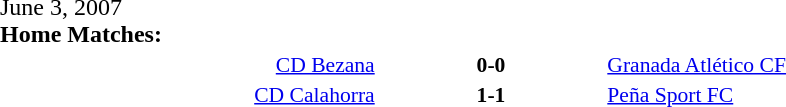<table width=100% cellspacing=1>
<tr>
<th width=20%></th>
<th width=12%></th>
<th width=20%></th>
<th></th>
</tr>
<tr>
<td>June 3, 2007<br><strong>Home Matches:</strong></td>
</tr>
<tr style=font-size:90%>
<td align=right><a href='#'>CD Bezana</a></td>
<td align=center><strong>0-0</strong></td>
<td><a href='#'>Granada Atlético CF</a></td>
</tr>
<tr style=font-size:90%>
<td align=right><a href='#'>CD Calahorra</a></td>
<td align=center><strong>1-1</strong></td>
<td><a href='#'>Peña Sport FC</a></td>
</tr>
</table>
